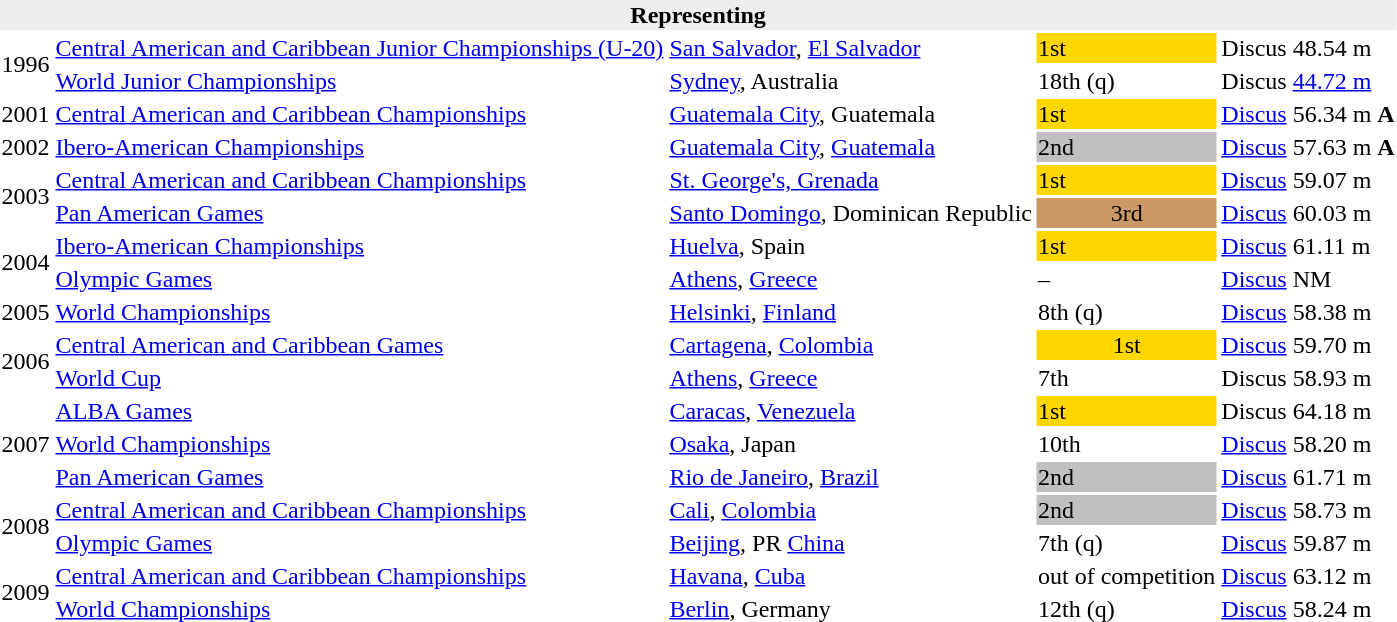<table>
<tr>
<th bgcolor="#eeeeee" colspan="6">Representing </th>
</tr>
<tr>
<td rowspan=2>1996</td>
<td><a href='#'>Central American and Caribbean Junior Championships (U-20)</a></td>
<td><a href='#'>San Salvador</a>, <a href='#'>El Salvador</a></td>
<td bgcolor=gold>1st</td>
<td>Discus</td>
<td>48.54 m</td>
</tr>
<tr>
<td><a href='#'>World Junior Championships</a></td>
<td><a href='#'>Sydney</a>, Australia</td>
<td>18th (q)</td>
<td>Discus</td>
<td><a href='#'>44.72 m</a></td>
</tr>
<tr>
<td>2001</td>
<td><a href='#'>Central American and Caribbean Championships</a></td>
<td><a href='#'>Guatemala City</a>, Guatemala</td>
<td bgcolor="gold">1st</td>
<td><a href='#'>Discus</a></td>
<td>56.34 m <strong>A</strong></td>
</tr>
<tr>
<td>2002</td>
<td><a href='#'>Ibero-American Championships</a></td>
<td><a href='#'>Guatemala City</a>, <a href='#'>Guatemala</a></td>
<td bgcolor=silver>2nd</td>
<td><a href='#'>Discus</a></td>
<td>57.63 m <strong>A</strong></td>
</tr>
<tr>
<td rowspan = "2">2003</td>
<td><a href='#'>Central American and Caribbean Championships</a></td>
<td><a href='#'>St. George's, Grenada</a></td>
<td bgcolor="gold">1st</td>
<td><a href='#'>Discus</a></td>
<td>59.07 m</td>
</tr>
<tr>
<td><a href='#'>Pan American Games</a></td>
<td><a href='#'>Santo Domingo</a>, Dominican Republic</td>
<td bgcolor="cc9966" align="center">3rd</td>
<td><a href='#'>Discus</a></td>
<td>60.03 m</td>
</tr>
<tr>
<td rowspan = "2">2004</td>
<td><a href='#'>Ibero-American Championships</a></td>
<td><a href='#'>Huelva</a>, Spain</td>
<td bgcolor=gold>1st</td>
<td><a href='#'>Discus</a></td>
<td>61.11 m</td>
</tr>
<tr>
<td><a href='#'>Olympic Games</a></td>
<td><a href='#'>Athens</a>, <a href='#'>Greece</a></td>
<td>–</td>
<td><a href='#'>Discus</a></td>
<td>NM</td>
</tr>
<tr>
<td>2005</td>
<td><a href='#'>World Championships</a></td>
<td><a href='#'>Helsinki</a>, <a href='#'>Finland</a></td>
<td>8th (q)</td>
<td><a href='#'>Discus</a></td>
<td>58.38 m</td>
</tr>
<tr>
<td rowspan=2>2006</td>
<td><a href='#'>Central American and Caribbean Games</a></td>
<td><a href='#'>Cartagena</a>, <a href='#'>Colombia</a></td>
<td bgcolor="gold" align="center">1st</td>
<td><a href='#'>Discus</a></td>
<td>59.70 m</td>
</tr>
<tr>
<td><a href='#'>World Cup</a></td>
<td><a href='#'>Athens</a>, <a href='#'>Greece</a></td>
<td>7th</td>
<td>Discus</td>
<td>58.93 m</td>
</tr>
<tr>
<td rowspan=3>2007</td>
<td><a href='#'>ALBA Games</a></td>
<td><a href='#'>Caracas</a>, <a href='#'>Venezuela</a></td>
<td bgcolor=gold>1st</td>
<td>Discus</td>
<td>64.18 m</td>
</tr>
<tr>
<td><a href='#'>World Championships</a></td>
<td><a href='#'>Osaka</a>, Japan</td>
<td>10th</td>
<td><a href='#'>Discus</a></td>
<td>58.20 m</td>
</tr>
<tr>
<td><a href='#'>Pan American Games</a></td>
<td><a href='#'>Rio de Janeiro</a>, <a href='#'>Brazil</a></td>
<td bgcolor="silver">2nd</td>
<td><a href='#'>Discus</a></td>
<td>61.71 m</td>
</tr>
<tr>
<td rowspan = "2">2008</td>
<td><a href='#'>Central American and Caribbean Championships</a></td>
<td><a href='#'>Cali</a>, <a href='#'>Colombia</a></td>
<td bgcolor="silver">2nd</td>
<td><a href='#'>Discus</a></td>
<td>58.73 m</td>
</tr>
<tr>
<td><a href='#'>Olympic Games</a></td>
<td><a href='#'>Beijing</a>, PR <a href='#'>China</a></td>
<td>7th (q)</td>
<td><a href='#'>Discus</a></td>
<td>59.87 m</td>
</tr>
<tr>
<td rowspan = "2">2009</td>
<td><a href='#'>Central American and Caribbean Championships</a></td>
<td><a href='#'>Havana</a>, <a href='#'>Cuba</a></td>
<td>out of competition</td>
<td><a href='#'>Discus</a></td>
<td>63.12 m</td>
</tr>
<tr>
<td><a href='#'>World Championships</a></td>
<td><a href='#'>Berlin</a>, Germany</td>
<td>12th (q)</td>
<td><a href='#'>Discus</a></td>
<td>58.24 m</td>
</tr>
</table>
